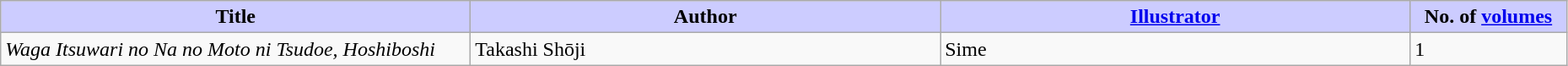<table class="wikitable" style="width: 98%;">
<tr>
<th width=30% style="background:#ccf;">Title</th>
<th width=30% style="background:#ccf;">Author</th>
<th width=30% style="background:#ccf;"><a href='#'>Illustrator</a></th>
<th width=10% style="background:#ccf;">No. of <a href='#'>volumes</a></th>
</tr>
<tr>
<td><em>Waga Itsuwari no Na no Moto ni Tsudoe, Hoshiboshi</em></td>
<td>Takashi Shōji</td>
<td>Sime</td>
<td>1</td>
</tr>
</table>
